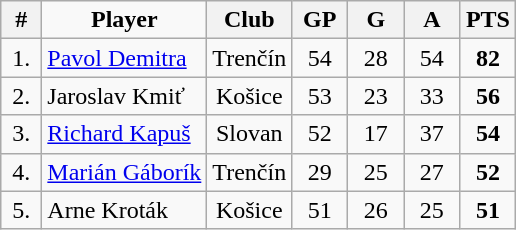<table class="wikitable" style="text-align: center;">
<tr>
<th width="20"><strong>#</strong></th>
<td><strong>Player</strong></td>
<th width="30"><strong>Club</strong></th>
<th width="30"><strong>GP</strong></th>
<th width="30"><strong>G</strong></th>
<th width="30"><strong>A</strong></th>
<th width="30"><strong>PTS</strong></th>
</tr>
<tr>
<td>1.</td>
<td align="left"> <a href='#'>Pavol Demitra</a></td>
<td>Trenčín</td>
<td>54</td>
<td>28</td>
<td>54</td>
<td><strong>82</strong></td>
</tr>
<tr>
<td>2.</td>
<td align="left"> Jaroslav Kmiť</td>
<td>Košice</td>
<td>53</td>
<td>23</td>
<td>33</td>
<td><strong>56</strong></td>
</tr>
<tr>
<td>3.</td>
<td align="left"> <a href='#'>Richard Kapuš</a></td>
<td>Slovan</td>
<td>52</td>
<td>17</td>
<td>37</td>
<td><strong>54</strong></td>
</tr>
<tr>
<td>4.</td>
<td align="left"> <a href='#'>Marián Gáborík</a></td>
<td>Trenčín</td>
<td>29</td>
<td>25</td>
<td>27</td>
<td><strong>52</strong></td>
</tr>
<tr>
<td>5.</td>
<td align="left"> Arne Kroták</td>
<td>Košice</td>
<td>51</td>
<td>26</td>
<td>25</td>
<td><strong>51</strong></td>
</tr>
</table>
